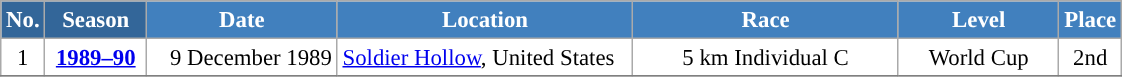<table class="wikitable sortable" style="font-size:95%; text-align:center; border:grey solid 1px; border-collapse:collapse; background:#ffffff;">
<tr style="background:#efefef;">
<th style="background-color:#369; color:white;">No.</th>
<th style="background-color:#369; color:white;">Season</th>
<th style="background-color:#4180be; color:white; width:120px;">Date</th>
<th style="background-color:#4180be; color:white; width:190px;">Location</th>
<th style="background-color:#4180be; color:white; width:170px;">Race</th>
<th style="background-color:#4180be; color:white; width:100px;">Level</th>
<th style="background-color:#4180be; color:white;">Place</th>
</tr>
<tr>
<td align=center>1</td>
<td rowspan=1 align=center><strong> <a href='#'>1989–90</a> </strong></td>
<td align=right>9 December 1989</td>
<td align=left> <a href='#'>Soldier Hollow</a>, United States</td>
<td>5 km Individual C</td>
<td>World Cup</td>
<td>2nd</td>
</tr>
<tr>
</tr>
</table>
